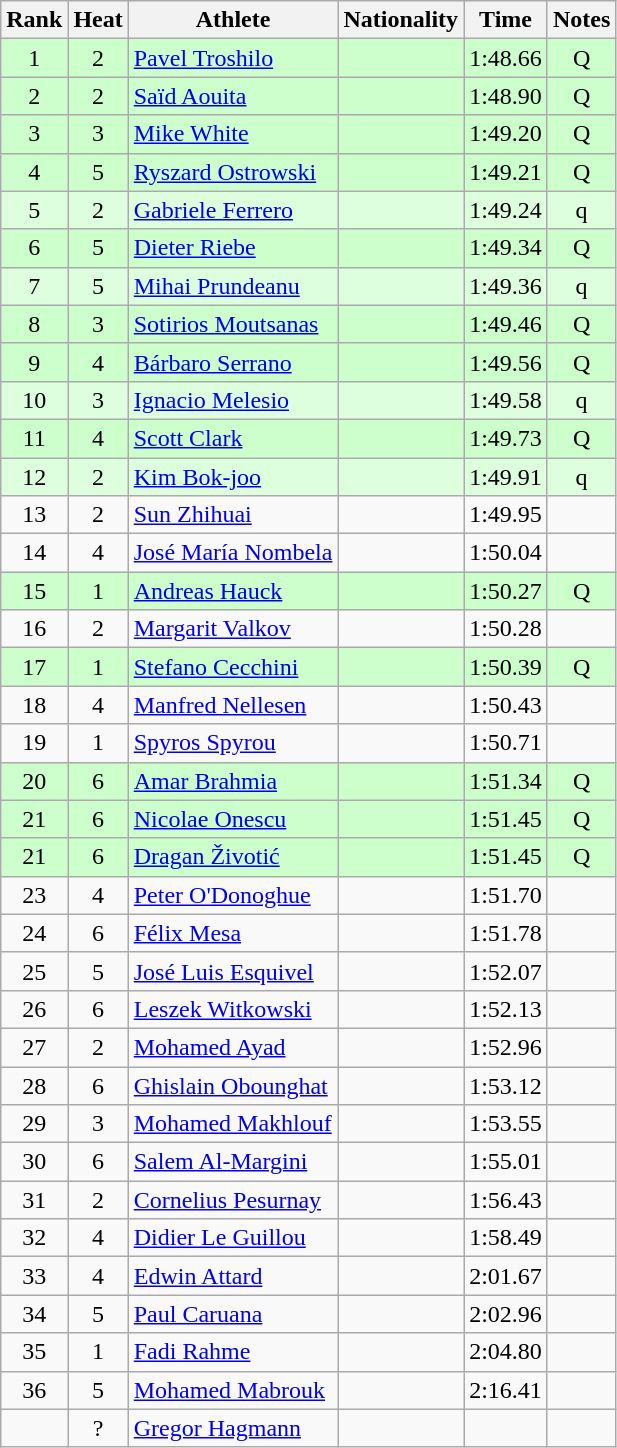<table class="wikitable sortable" style="text-align:center">
<tr>
<th>Rank</th>
<th>Heat</th>
<th>Athlete</th>
<th>Nationality</th>
<th>Time</th>
<th>Notes</th>
</tr>
<tr bgcolor=ccffcc>
<td>1</td>
<td>2</td>
<td align=left><a href='#'>Pavel Troshilo</a></td>
<td align=left></td>
<td>1:48.66</td>
<td>Q</td>
</tr>
<tr bgcolor=ccffcc>
<td>2</td>
<td>2</td>
<td align=left><a href='#'>Saïd Aouita</a></td>
<td align=left></td>
<td>1:48.90</td>
<td>Q</td>
</tr>
<tr bgcolor=ccffcc>
<td>3</td>
<td>3</td>
<td align=left><a href='#'>Mike White</a></td>
<td align=left></td>
<td>1:49.20</td>
<td>Q</td>
</tr>
<tr bgcolor=ccffcc>
<td>4</td>
<td>5</td>
<td align=left><a href='#'>Ryszard Ostrowski</a></td>
<td align=left></td>
<td>1:49.21</td>
<td>Q</td>
</tr>
<tr bgcolor=ddffdd>
<td>5</td>
<td>2</td>
<td align=left><a href='#'>Gabriele Ferrero</a></td>
<td align=left></td>
<td>1:49.24</td>
<td>q</td>
</tr>
<tr bgcolor=ccffcc>
<td>6</td>
<td>5</td>
<td align=left><a href='#'>Dieter Riebe</a></td>
<td align=left></td>
<td>1:49.34</td>
<td>Q</td>
</tr>
<tr bgcolor=ddffdd>
<td>7</td>
<td>5</td>
<td align=left><a href='#'>Mihai Prundeanu</a></td>
<td align=left></td>
<td>1:49.36</td>
<td>q</td>
</tr>
<tr bgcolor=ccffcc>
<td>8</td>
<td>3</td>
<td align=left><a href='#'>Sotirios Moutsanas</a></td>
<td align=left></td>
<td>1:49.46</td>
<td>Q</td>
</tr>
<tr bgcolor=ccffcc>
<td>9</td>
<td>4</td>
<td align=left><a href='#'>Bárbaro Serrano</a></td>
<td align=left></td>
<td>1:49.56</td>
<td>Q</td>
</tr>
<tr bgcolor=ddffdd>
<td>10</td>
<td>3</td>
<td align=left><a href='#'>Ignacio Melesio</a></td>
<td align=left></td>
<td>1:49.58</td>
<td>q</td>
</tr>
<tr bgcolor=ccffcc>
<td>11</td>
<td>4</td>
<td align=left><a href='#'>Scott Clark</a></td>
<td align=left></td>
<td>1:49.73</td>
<td>Q</td>
</tr>
<tr bgcolor=ddffdd>
<td>12</td>
<td>2</td>
<td align=left><a href='#'>Kim Bok-joo</a></td>
<td align=left></td>
<td>1:49.91</td>
<td>q</td>
</tr>
<tr>
<td>13</td>
<td>2</td>
<td align=left><a href='#'>Sun Zhihuai</a></td>
<td align=left></td>
<td>1:49.95</td>
<td></td>
</tr>
<tr>
<td>14</td>
<td>4</td>
<td align=left><a href='#'>José María Nombela</a></td>
<td align=left></td>
<td>1:50.04</td>
<td></td>
</tr>
<tr bgcolor=ccffcc>
<td>15</td>
<td>1</td>
<td align=left><a href='#'>Andreas Hauck</a></td>
<td align=left></td>
<td>1:50.27</td>
<td>Q</td>
</tr>
<tr>
<td>16</td>
<td>2</td>
<td align=left><a href='#'>Margarit Valkov</a></td>
<td align=left></td>
<td>1:50.28</td>
<td></td>
</tr>
<tr bgcolor=ccffcc>
<td>17</td>
<td>1</td>
<td align=left><a href='#'>Stefano Cecchini</a></td>
<td align=left></td>
<td>1:50.39</td>
<td>Q</td>
</tr>
<tr>
<td>18</td>
<td>4</td>
<td align=left><a href='#'>Manfred Nellesen</a></td>
<td align=left></td>
<td>1:50.43</td>
<td></td>
</tr>
<tr>
<td>19</td>
<td>1</td>
<td align=left><a href='#'>Spyros Spyrou</a></td>
<td align=left></td>
<td>1:50.71</td>
<td></td>
</tr>
<tr bgcolor=ccffcc>
<td>20</td>
<td>6</td>
<td align=left><a href='#'>Amar Brahmia</a></td>
<td align=left></td>
<td>1:51.34</td>
<td>Q</td>
</tr>
<tr bgcolor=ccffcc>
<td>21</td>
<td>6</td>
<td align=left><a href='#'>Nicolae Onescu</a></td>
<td align=left></td>
<td>1:51.45</td>
<td>Q</td>
</tr>
<tr bgcolor=ccffcc>
<td>21</td>
<td>6</td>
<td align=left><a href='#'>Dragan Životić</a></td>
<td align=left></td>
<td>1:51.45</td>
<td>Q</td>
</tr>
<tr>
<td>23</td>
<td>4</td>
<td align=left><a href='#'>Peter O'Donoghue</a></td>
<td align=left></td>
<td>1:51.70</td>
<td></td>
</tr>
<tr>
<td>24</td>
<td>6</td>
<td align=left><a href='#'>Félix Mesa</a></td>
<td align=left></td>
<td>1:51.78</td>
<td></td>
</tr>
<tr>
<td>25</td>
<td>5</td>
<td align=left><a href='#'>José Luis Esquivel</a></td>
<td align=left></td>
<td>1:52.07</td>
<td></td>
</tr>
<tr>
<td>26</td>
<td>6</td>
<td align=left><a href='#'>Leszek Witkowski</a></td>
<td align=left></td>
<td>1:52.13</td>
<td></td>
</tr>
<tr>
<td>27</td>
<td>2</td>
<td align=left><a href='#'>Mohamed Ayad</a></td>
<td align=left></td>
<td>1:52.96</td>
<td></td>
</tr>
<tr>
<td>28</td>
<td>6</td>
<td align=left><a href='#'>Ghislain Obounghat</a></td>
<td align=left></td>
<td>1:53.12</td>
<td></td>
</tr>
<tr>
<td>29</td>
<td>3</td>
<td align=left><a href='#'>Mohamed Makhlouf</a></td>
<td align=left></td>
<td>1:53.55</td>
<td></td>
</tr>
<tr>
<td>30</td>
<td>6</td>
<td align=left><a href='#'>Salem Al-Margini</a></td>
<td align=left></td>
<td>1:55.01</td>
<td></td>
</tr>
<tr>
<td>31</td>
<td>2</td>
<td align=left><a href='#'>Cornelius Pesurnay</a></td>
<td align=left></td>
<td>1:56.43</td>
<td></td>
</tr>
<tr>
<td>32</td>
<td>4</td>
<td align=left><a href='#'>Didier Le Guillou</a></td>
<td align=left></td>
<td>1:58.49</td>
<td></td>
</tr>
<tr>
<td>33</td>
<td>4</td>
<td align=left><a href='#'>Edwin Attard</a></td>
<td align=left></td>
<td>2:01.67</td>
<td></td>
</tr>
<tr>
<td>34</td>
<td>5</td>
<td align=left><a href='#'>Paul Caruana</a></td>
<td align=left></td>
<td>2:02.96</td>
<td></td>
</tr>
<tr>
<td>35</td>
<td>1</td>
<td align=left><a href='#'>Fadi Rahme</a></td>
<td align=left></td>
<td>2:04.80</td>
<td></td>
</tr>
<tr>
<td>36</td>
<td>5</td>
<td align=left><a href='#'>Mohamed Mabrouk</a></td>
<td align=left></td>
<td>2:16.41</td>
<td></td>
</tr>
<tr>
<td></td>
<td>?</td>
<td align=left><a href='#'>Gregor Hagmann</a></td>
<td align=left></td>
<td></td>
<td></td>
</tr>
</table>
